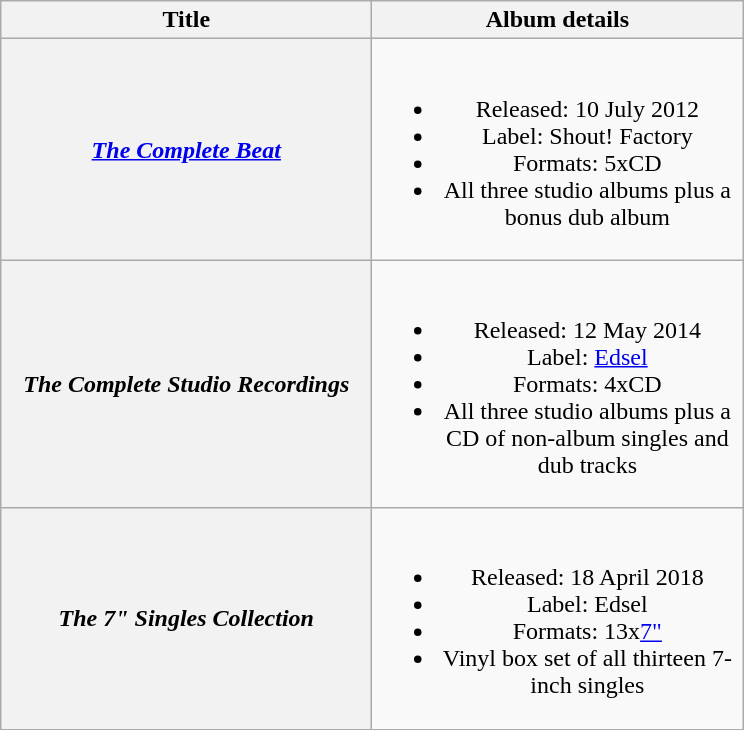<table class="wikitable plainrowheaders" style="text-align:center;">
<tr>
<th scope="col" style="width:15em;">Title</th>
<th scope="col" style="width:15em;">Album details</th>
</tr>
<tr>
<th scope="row"><em><a href='#'>The Complete Beat</a></em></th>
<td><br><ul><li>Released: 10 July 2012</li><li>Label: Shout! Factory</li><li>Formats: 5xCD</li><li>All three studio albums plus a bonus dub album</li></ul></td>
</tr>
<tr>
<th scope="row"><em>The Complete Studio Recordings</em></th>
<td><br><ul><li>Released: 12 May 2014</li><li>Label: <a href='#'>Edsel</a></li><li>Formats: 4xCD</li><li>All three studio albums plus a CD of non-album singles and dub tracks</li></ul></td>
</tr>
<tr>
<th scope="row"><em>The 7" Singles Collection</em></th>
<td><br><ul><li>Released: 18 April 2018</li><li>Label: Edsel</li><li>Formats: 13x<a href='#'>7"</a></li><li>Vinyl box set of all thirteen 7-inch singles</li></ul></td>
</tr>
</table>
